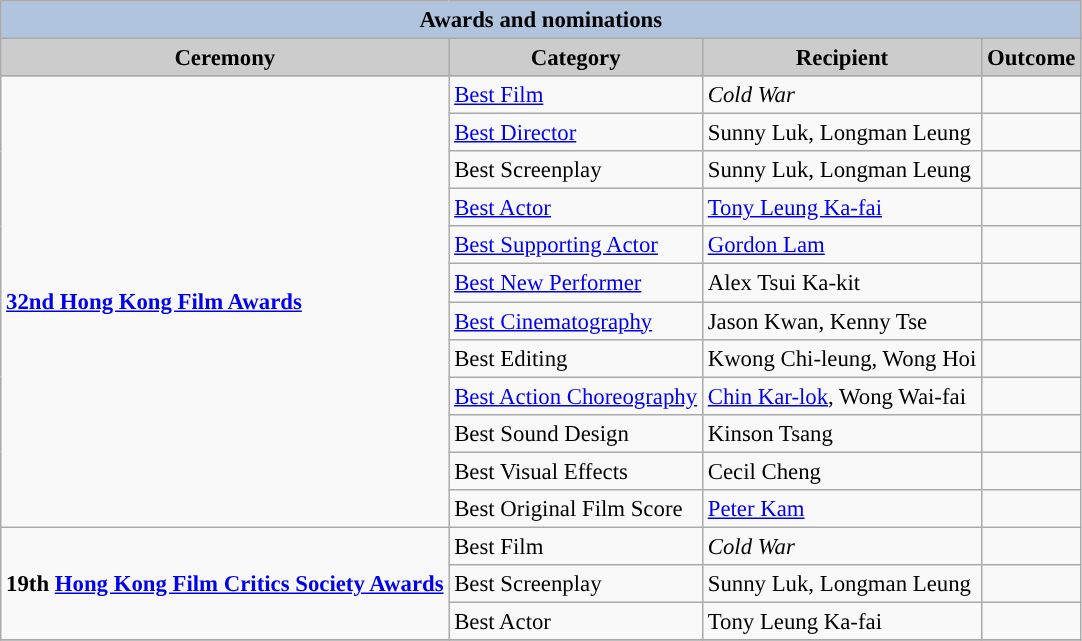<table class="wikitable" style="font-size:95%;" ;>
<tr style="background:#ccc; text-align:center;">
<th colspan="4" style="background: LightSteelBlue;">Awards and nominations</th>
</tr>
<tr style="background:#ccc; text-align:center;">
<th style="background:#ccc">Ceremony</th>
<th style="background:#ccc">Category</th>
<th style="background:#ccc">Recipient</th>
<th style="background:#ccc">Outcome</th>
</tr>
<tr>
<td rowspan=12><strong><a href='#'>32nd Hong Kong Film Awards</a></strong></td>
<td><a href='#'>Best Film</a></td>
<td><em>Cold War</em></td>
<td></td>
</tr>
<tr>
<td><a href='#'>Best Director</a></td>
<td>Sunny Luk, Longman Leung</td>
<td></td>
</tr>
<tr>
<td>Best Screenplay</td>
<td>Sunny Luk, Longman Leung</td>
<td></td>
</tr>
<tr>
<td><a href='#'>Best Actor</a></td>
<td><a href='#'>Tony Leung Ka-fai</a></td>
<td></td>
</tr>
<tr>
<td><a href='#'>Best Supporting Actor</a></td>
<td><a href='#'>Gordon Lam</a></td>
<td></td>
</tr>
<tr>
<td><a href='#'>Best New Performer</a></td>
<td>Alex Tsui Ka-kit</td>
<td></td>
</tr>
<tr>
<td><a href='#'>Best Cinematography</a></td>
<td>Jason Kwan, Kenny Tse</td>
<td></td>
</tr>
<tr>
<td>Best Editing</td>
<td>Kwong Chi-leung, Wong Hoi</td>
<td></td>
</tr>
<tr>
<td><a href='#'>Best Action Choreography</a></td>
<td><a href='#'>Chin Kar-lok</a>, Wong Wai-fai</td>
<td></td>
</tr>
<tr>
<td>Best Sound Design</td>
<td>Kinson Tsang</td>
<td></td>
</tr>
<tr>
<td>Best Visual Effects</td>
<td>Cecil Cheng</td>
<td></td>
</tr>
<tr>
<td>Best Original Film Score</td>
<td><a href='#'>Peter Kam</a></td>
<td></td>
</tr>
<tr>
<td rowspan=3><strong>19th <a href='#'>Hong Kong Film Critics Society Awards</a></strong></td>
<td>Best Film</td>
<td><em>Cold War</em></td>
<td></td>
</tr>
<tr>
<td>Best Screenplay</td>
<td>Sunny Luk, Longman Leung</td>
<td></td>
</tr>
<tr>
<td>Best Actor</td>
<td>Tony Leung Ka-fai</td>
<td></td>
</tr>
<tr>
</tr>
</table>
